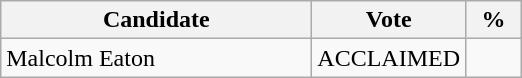<table class="wikitable">
<tr>
<th bgcolor="#DDDDFF" width="200px">Candidate</th>
<th bgcolor="#DDDDFF" width="50px">Vote</th>
<th bgcolor="#DDDDFF" width="30px">%</th>
</tr>
<tr>
<td>Malcolm Eaton</td>
<td>ACCLAIMED</td>
<td></td>
</tr>
</table>
